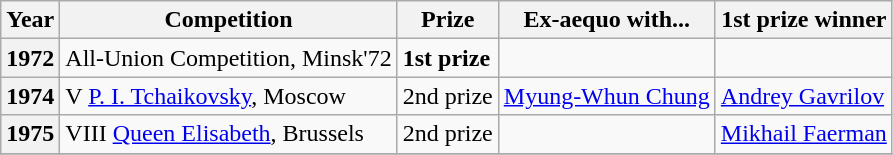<table class="wikitable">
<tr>
<th>Year</th>
<th>Competition</th>
<th>Prize</th>
<th>Ex-aequo with...</th>
<th>1st prize winner</th>
</tr>
<tr>
<th>1972</th>
<td> All-Union Competition, Minsk'72</td>
<td><strong>1st prize</strong></td>
<td></td>
<td></td>
</tr>
<tr>
<th>1974</th>
<td> V <a href='#'>P. I. Tchaikovsky</a>, Moscow</td>
<td>2nd prize</td>
<td> <a href='#'>Myung-Whun Chung</a></td>
<td> <a href='#'>Andrey Gavrilov</a></td>
</tr>
<tr>
<th>1975</th>
<td> VIII <a href='#'>Queen Elisabeth</a>, Brussels</td>
<td>2nd prize</td>
<td></td>
<td> <a href='#'>Mikhail Faerman</a></td>
</tr>
<tr>
</tr>
</table>
